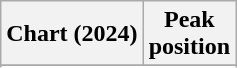<table class="wikitable sortable plainrowheaders" style="text-align:center">
<tr>
<th scope="col">Chart (2024)</th>
<th scope="col">Peak<br>position</th>
</tr>
<tr>
</tr>
<tr>
</tr>
<tr>
</tr>
</table>
